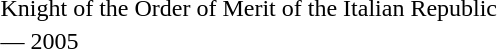<table>
<tr>
<td rowspan=2 style="width:60px; vertical-align:top;"></td>
<td>Knight of the Order of Merit of the Italian Republic</td>
</tr>
<tr>
<td>— 2005</td>
</tr>
</table>
